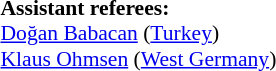<table width=50% style="font-size: 90%">
<tr>
<td><br><strong>Assistant referees:</strong>
<br><a href='#'>Doğan Babacan</a> (<a href='#'>Turkey</a>)
<br><a href='#'>Klaus Ohmsen</a> (<a href='#'>West Germany</a>)</td>
</tr>
</table>
